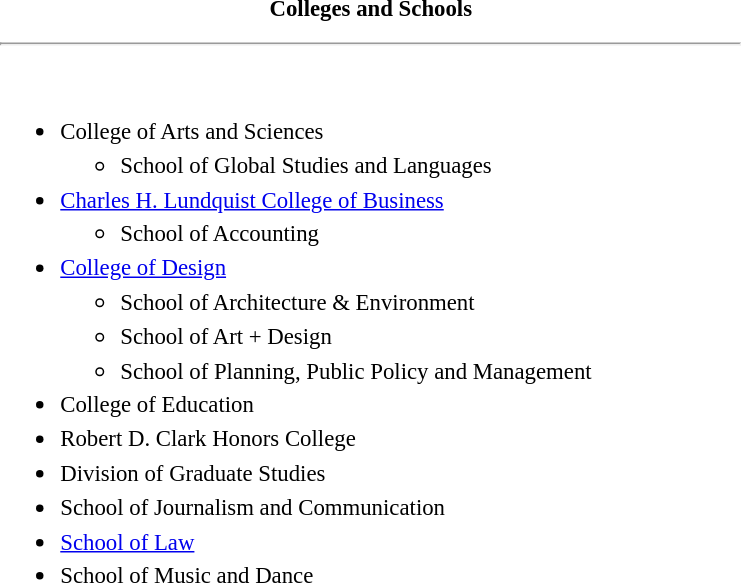<table class="toccolours" style="float:center; margin-left:1em; font-size:95%; line-height:1.5em; width:500px">
<tr>
<th colspan="2" style="text-align: center;"><strong>Colleges and Schools</strong></th>
</tr>
<tr>
<td colspan="4"><hr><br><ul><li>College of Arts and Sciences<ul><li>School of Global Studies and Languages</li></ul></li><li><a href='#'>Charles H. Lundquist College of Business</a><ul><li>School of Accounting</li></ul></li><li><a href='#'>College of Design</a><ul><li>School of Architecture & Environment</li><li>School of Art + Design</li><li>School of Planning, Public Policy and Management</li></ul></li><li>College of Education</li><li>Robert D. Clark Honors College</li><li>Division of Graduate Studies</li><li>School of Journalism and Communication</li><li><a href='#'>School of Law</a></li><li>School of Music and Dance</li></ul></td>
</tr>
</table>
